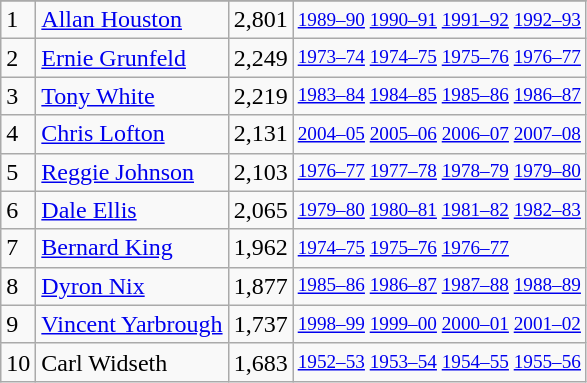<table class="wikitable"92>
<tr>
</tr>
<tr>
<td>1</td>
<td><a href='#'>Allan Houston</a></td>
<td>2,801</td>
<td style="font-size:80%;"><a href='#'>1989–90</a> <a href='#'>1990–91</a> <a href='#'>1991–92</a> <a href='#'>1992–93</a></td>
</tr>
<tr>
<td>2</td>
<td><a href='#'>Ernie Grunfeld</a></td>
<td>2,249</td>
<td style="font-size:80%;"><a href='#'>1973–74</a> <a href='#'>1974–75</a> <a href='#'>1975–76</a> <a href='#'>1976–77</a></td>
</tr>
<tr>
<td>3</td>
<td><a href='#'>Tony White</a></td>
<td>2,219</td>
<td style="font-size:80%;"><a href='#'>1983–84</a> <a href='#'>1984–85</a> <a href='#'>1985–86</a> <a href='#'>1986–87</a></td>
</tr>
<tr>
<td>4</td>
<td><a href='#'>Chris Lofton</a></td>
<td>2,131</td>
<td style="font-size:80%;"><a href='#'>2004–05</a> <a href='#'>2005–06</a> <a href='#'>2006–07</a> <a href='#'>2007–08</a></td>
</tr>
<tr>
<td>5</td>
<td><a href='#'>Reggie Johnson</a></td>
<td>2,103</td>
<td style="font-size:80%;"><a href='#'>1976–77</a> <a href='#'>1977–78</a> <a href='#'>1978–79</a> <a href='#'>1979–80</a></td>
</tr>
<tr>
<td>6</td>
<td><a href='#'>Dale Ellis</a></td>
<td>2,065</td>
<td style="font-size:80%;"><a href='#'>1979–80</a> <a href='#'>1980–81</a> <a href='#'>1981–82</a> <a href='#'>1982–83</a></td>
</tr>
<tr>
<td>7</td>
<td><a href='#'>Bernard King</a></td>
<td>1,962</td>
<td style="font-size:80%;"><a href='#'>1974–75</a> <a href='#'>1975–76</a> <a href='#'>1976–77</a></td>
</tr>
<tr>
<td>8</td>
<td><a href='#'>Dyron Nix</a></td>
<td>1,877</td>
<td style="font-size:80%;"><a href='#'>1985–86</a> <a href='#'>1986–87</a> <a href='#'>1987–88</a> <a href='#'>1988–89</a></td>
</tr>
<tr>
<td>9</td>
<td><a href='#'>Vincent Yarbrough</a></td>
<td>1,737</td>
<td style="font-size:80%;"><a href='#'>1998–99</a> <a href='#'>1999–00</a> <a href='#'>2000–01</a> <a href='#'>2001–02</a></td>
</tr>
<tr>
<td>10</td>
<td>Carl Widseth</td>
<td>1,683</td>
<td style="font-size:80%;"><a href='#'>1952–53</a> <a href='#'>1953–54</a> <a href='#'>1954–55</a> <a href='#'>1955–56</a></td>
</tr>
</table>
